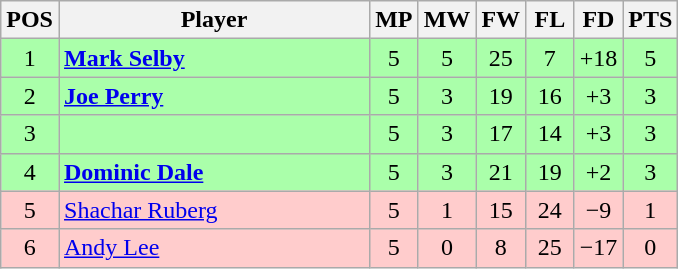<table class="wikitable" style="text-align: center;">
<tr>
<th width=25>POS</th>
<th width=200>Player</th>
<th width=25>MP</th>
<th width=25>MW</th>
<th width=25>FW</th>
<th width=25>FL</th>
<th width=25>FD</th>
<th width=25>PTS</th>
</tr>
<tr style="background:#aaffaa;">
<td>1</td>
<td style="text-align:left;"> <strong><a href='#'>Mark Selby</a></strong></td>
<td>5</td>
<td>5</td>
<td>25</td>
<td>7</td>
<td>+18</td>
<td>5</td>
</tr>
<tr style="background:#aaffaa;">
<td>2</td>
<td style="text-align:left;"> <strong><a href='#'>Joe Perry</a></strong></td>
<td>5</td>
<td>3</td>
<td>19</td>
<td>16</td>
<td>+3</td>
<td>3</td>
</tr>
<tr style="background:#aaffaa;">
<td>3</td>
<td style="text-align:left;"></td>
<td>5</td>
<td>3</td>
<td>17</td>
<td>14</td>
<td>+3</td>
<td>3</td>
</tr>
<tr style="background:#aaffaa;">
<td>4</td>
<td style="text-align:left;"> <strong><a href='#'>Dominic Dale</a></strong></td>
<td>5</td>
<td>3</td>
<td>21</td>
<td>19</td>
<td>+2</td>
<td>3</td>
</tr>
<tr style="background:#fcc;">
<td>5</td>
<td style="text-align:left;"> <a href='#'>Shachar Ruberg</a></td>
<td>5</td>
<td>1</td>
<td>15</td>
<td>24</td>
<td>−9</td>
<td>1</td>
</tr>
<tr style="background:#fcc;">
<td>6</td>
<td style="text-align:left;"> <a href='#'>Andy Lee</a></td>
<td>5</td>
<td>0</td>
<td>8</td>
<td>25</td>
<td>−17</td>
<td>0</td>
</tr>
</table>
